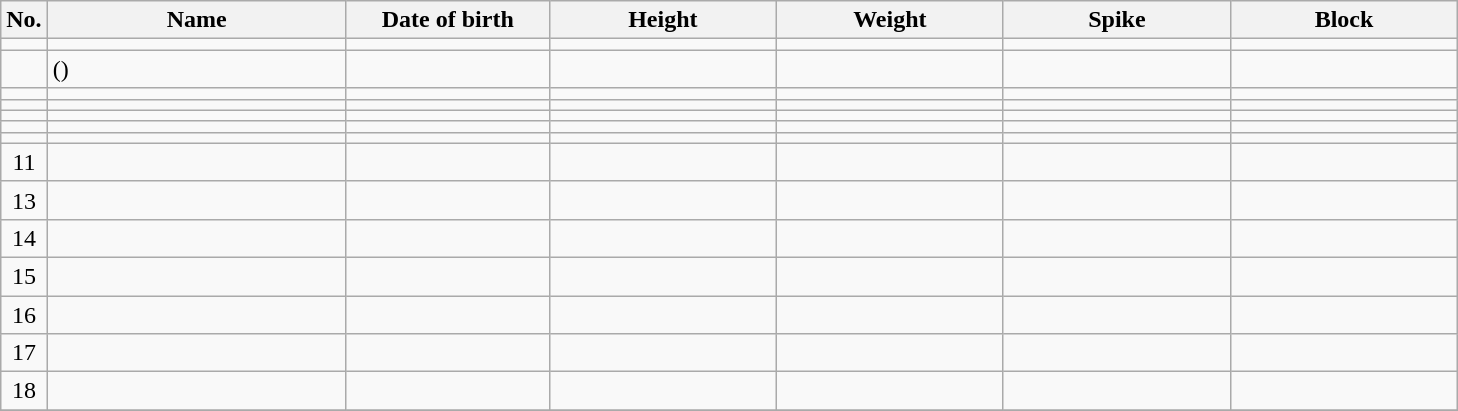<table class="wikitable sortable" style="font-size:100%; text-align:center;">
<tr>
<th>No.</th>
<th style="width:12em">Name</th>
<th style="width:8em">Date of birth</th>
<th style="width:9em">Height</th>
<th style="width:9em">Weight</th>
<th style="width:9em">Spike</th>
<th style="width:9em">Block</th>
</tr>
<tr>
<td></td>
<td align=left> </td>
<td align=right></td>
<td></td>
<td></td>
<td></td>
<td></td>
</tr>
<tr>
<td></td>
<td align=left>  ()</td>
<td align=right></td>
<td></td>
<td></td>
<td></td>
<td></td>
</tr>
<tr>
<td></td>
<td align=left> </td>
<td align=right></td>
<td></td>
<td></td>
<td></td>
<td></td>
</tr>
<tr>
<td></td>
<td align=left> </td>
<td align=right></td>
<td></td>
<td></td>
<td></td>
<td></td>
</tr>
<tr>
<td></td>
<td align=left> </td>
<td align=right></td>
<td></td>
<td></td>
<td></td>
<td></td>
</tr>
<tr>
<td></td>
<td align=left> </td>
<td align=right></td>
<td></td>
<td></td>
<td></td>
<td></td>
</tr>
<tr>
<td></td>
<td align=left> </td>
<td align=right></td>
<td></td>
<td></td>
<td></td>
<td></td>
</tr>
<tr>
<td>11</td>
<td align=left> </td>
<td align=right></td>
<td></td>
<td></td>
<td></td>
<td></td>
</tr>
<tr>
<td>13</td>
<td align=left> </td>
<td align=right></td>
<td></td>
<td></td>
<td></td>
<td></td>
</tr>
<tr>
<td>14</td>
<td align=left> </td>
<td align=right></td>
<td></td>
<td></td>
<td></td>
<td></td>
</tr>
<tr>
<td>15</td>
<td align=left> </td>
<td align=right></td>
<td></td>
<td></td>
<td></td>
<td></td>
</tr>
<tr>
<td>16</td>
<td align=left> </td>
<td align=right></td>
<td></td>
<td></td>
<td></td>
<td></td>
</tr>
<tr>
<td>17</td>
<td align=left> </td>
<td align=right></td>
<td></td>
<td></td>
<td></td>
<td></td>
</tr>
<tr>
<td>18</td>
<td align=left> </td>
<td align=right></td>
<td></td>
<td></td>
<td></td>
<td></td>
</tr>
<tr>
</tr>
</table>
